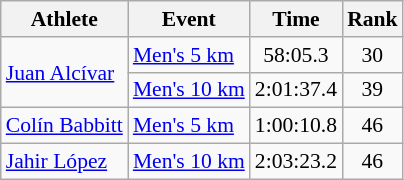<table class="wikitable" style="text-align:center; font-size:90%">
<tr>
<th>Athlete</th>
<th>Event</th>
<th>Time</th>
<th>Rank</th>
</tr>
<tr>
<td align=left rowspan=2><a href='#'>Juan Alcívar</a></td>
<td align=left><a href='#'>Men's 5 km</a></td>
<td>58:05.3</td>
<td>30</td>
</tr>
<tr>
<td align=left><a href='#'>Men's 10 km</a></td>
<td>2:01:37.4</td>
<td>39</td>
</tr>
<tr>
<td align=left><a href='#'>Colín Babbitt</a></td>
<td align=left><a href='#'>Men's 5 km</a></td>
<td>1:00:10.8</td>
<td>46</td>
</tr>
<tr>
<td align=left><a href='#'>Jahir López</a></td>
<td align=left><a href='#'>Men's 10 km</a></td>
<td>2:03:23.2</td>
<td>46</td>
</tr>
</table>
